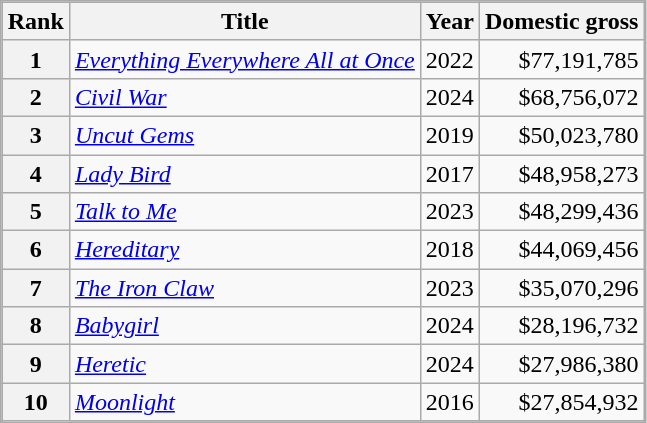<table class="wikitable sortable plainrowheaders" style="display: inline-block;">
<tr>
<th scope="col">Rank</th>
<th scope="col">Title</th>
<th scope="col">Year</th>
<th scope="col">Domestic gross</th>
</tr>
<tr>
<th scope="row">1</th>
<td><em><a href='#'>Everything Everywhere All at Once</a></em></td>
<td>2022</td>
<td style="text-align:right">$77,191,785</td>
</tr>
<tr>
<th scope="row">2</th>
<td><em><a href='#'>Civil War</a></em></td>
<td>2024</td>
<td style="text-align:right">$68,756,072</td>
</tr>
<tr>
<th scope="row">3</th>
<td><em><a href='#'>Uncut Gems</a></em></td>
<td>2019</td>
<td style="text-align:right">$50,023,780</td>
</tr>
<tr>
<th scope="row">4</th>
<td><em><a href='#'>Lady Bird</a></em></td>
<td>2017</td>
<td style="text-align:right">$48,958,273</td>
</tr>
<tr>
<th scope="row">5</th>
<td><em><a href='#'>Talk to Me</a></em></td>
<td>2023</td>
<td style="text-align:right">$48,299,436</td>
</tr>
<tr>
<th scope="row">6</th>
<td><em><a href='#'>Hereditary</a></em></td>
<td>2018</td>
<td style="text-align:right">$44,069,456</td>
</tr>
<tr>
<th scope="row">7</th>
<td><em><a href='#'>The Iron Claw</a></em></td>
<td>2023</td>
<td style="text-align:right">$35,070,296</td>
</tr>
<tr>
<th scope="row">8</th>
<td><em><a href='#'>Babygirl</a></em></td>
<td>2024</td>
<td style="text-align:right">$28,196,732</td>
</tr>
<tr>
<th scope="row">9</th>
<td><em><a href='#'>Heretic</a></em></td>
<td>2024</td>
<td style="text-align:right">$27,986,380</td>
</tr>
<tr>
<th scope="row">10</th>
<td><em><a href='#'>Moonlight</a></em></td>
<td>2016</td>
<td style="text-align:right">$27,854,932</td>
</tr>
</table>
